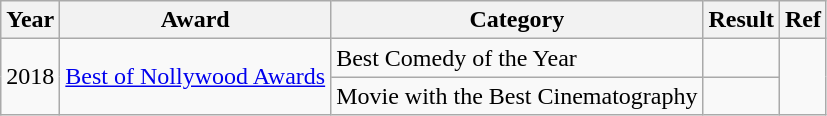<table class="wikitable">
<tr>
<th>Year</th>
<th>Award</th>
<th>Category</th>
<th>Result</th>
<th>Ref</th>
</tr>
<tr>
<td rowspan="2">2018</td>
<td rowspan="2"><a href='#'>Best of Nollywood Awards</a></td>
<td>Best Comedy of the Year</td>
<td></td>
<td rowspan="2"></td>
</tr>
<tr>
<td>Movie with the Best Cinematography</td>
<td></td>
</tr>
</table>
